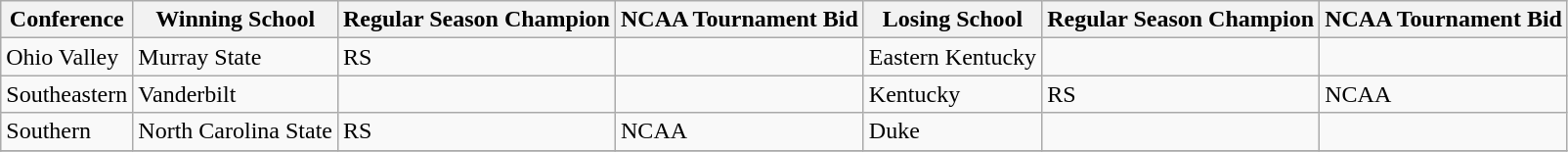<table class="wikitable">
<tr>
<th>Conference</th>
<th>Winning School</th>
<th>Regular Season Champion</th>
<th>NCAA Tournament Bid</th>
<th>Losing School</th>
<th>Regular Season Champion</th>
<th>NCAA Tournament Bid</th>
</tr>
<tr>
<td>Ohio Valley</td>
<td>Murray State</td>
<td>RS</td>
<td></td>
<td>Eastern Kentucky</td>
<td></td>
<td></td>
</tr>
<tr>
<td>Southeastern</td>
<td>Vanderbilt</td>
<td></td>
<td></td>
<td>Kentucky</td>
<td>RS</td>
<td>NCAA</td>
</tr>
<tr>
<td>Southern</td>
<td>North Carolina State</td>
<td>RS</td>
<td>NCAA</td>
<td>Duke</td>
<td></td>
<td></td>
</tr>
<tr>
</tr>
</table>
